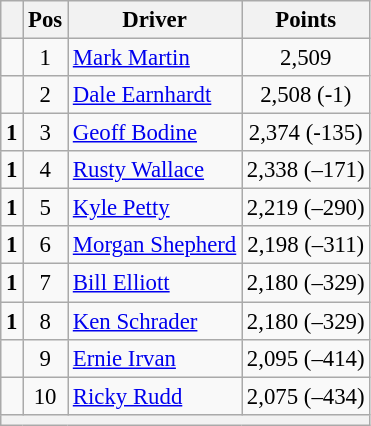<table class="wikitable" style="font-size: 95%;">
<tr>
<th></th>
<th>Pos</th>
<th>Driver</th>
<th>Points</th>
</tr>
<tr>
<td align="left"></td>
<td style="text-align:center;">1</td>
<td><a href='#'>Mark Martin</a></td>
<td style="text-align:center;">2,509</td>
</tr>
<tr>
<td align="left"></td>
<td style="text-align:center;">2</td>
<td><a href='#'>Dale Earnhardt</a></td>
<td style="text-align:center;">2,508 (-1)</td>
</tr>
<tr>
<td align="left">  <strong>1</strong></td>
<td style="text-align:center;">3</td>
<td><a href='#'>Geoff Bodine</a></td>
<td style="text-align:center;">2,374 (-135)</td>
</tr>
<tr>
<td align="left">  <strong>1</strong></td>
<td style="text-align:center;">4</td>
<td><a href='#'>Rusty Wallace</a></td>
<td style="text-align:center;">2,338 (–171)</td>
</tr>
<tr>
<td align="left">  <strong>1</strong></td>
<td style="text-align:center;">5</td>
<td><a href='#'>Kyle Petty</a></td>
<td style="text-align:center;">2,219 (–290)</td>
</tr>
<tr>
<td align="left">  <strong>1</strong></td>
<td style="text-align:center;">6</td>
<td><a href='#'>Morgan Shepherd</a></td>
<td style="text-align:center;">2,198 (–311)</td>
</tr>
<tr>
<td align="left">  <strong>1</strong></td>
<td style="text-align:center;">7</td>
<td><a href='#'>Bill Elliott</a></td>
<td style="text-align:center;">2,180 (–329)</td>
</tr>
<tr>
<td align="left">  <strong>1</strong></td>
<td style="text-align:center;">8</td>
<td><a href='#'>Ken Schrader</a></td>
<td style="text-align:center;">2,180 (–329)</td>
</tr>
<tr>
<td align="left"></td>
<td style="text-align:center;">9</td>
<td><a href='#'>Ernie Irvan</a></td>
<td style="text-align:center;">2,095 (–414)</td>
</tr>
<tr>
<td align="left"></td>
<td style="text-align:center;">10</td>
<td><a href='#'>Ricky Rudd</a></td>
<td style="text-align:center;">2,075 (–434)</td>
</tr>
<tr class="sortbottom">
<th colspan="9"></th>
</tr>
</table>
